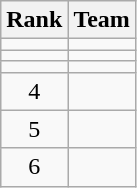<table class=wikitable style="text-align:center;">
<tr>
<th>Rank</th>
<th>Team</th>
</tr>
<tr>
<td></td>
<td align=left></td>
</tr>
<tr>
<td></td>
<td align=left></td>
</tr>
<tr>
<td></td>
<td align=left></td>
</tr>
<tr>
<td>4</td>
<td align=left></td>
</tr>
<tr>
<td>5</td>
<td align=left></td>
</tr>
<tr>
<td>6</td>
<td align=left></td>
</tr>
</table>
